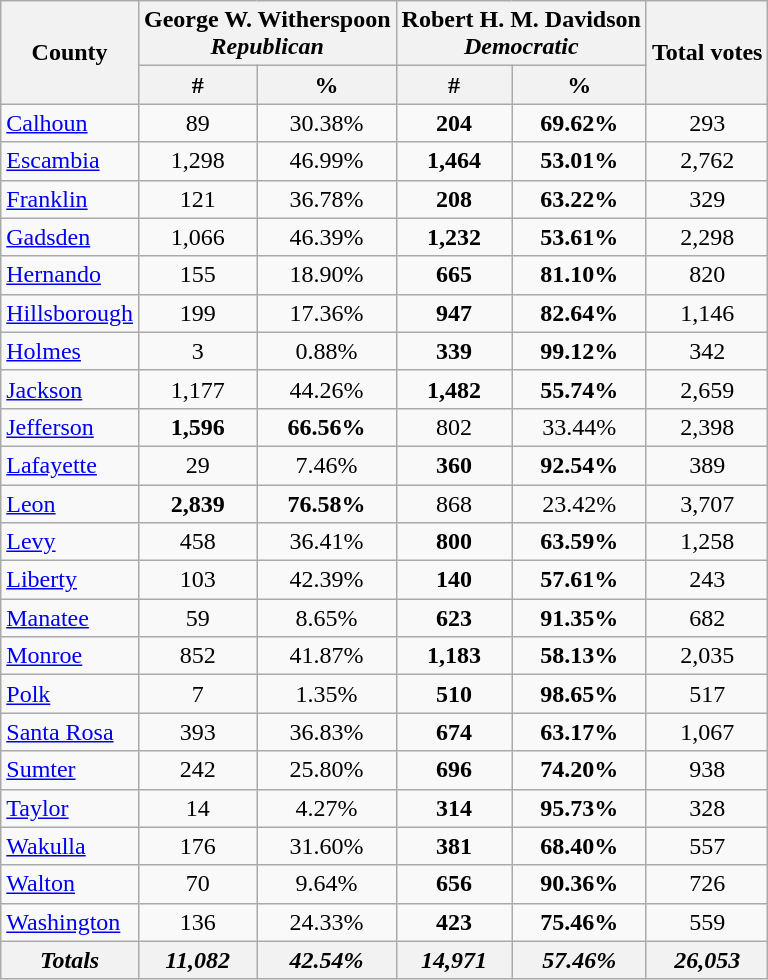<table class="wikitable sortable">
<tr>
<th rowspan="2">County</th>
<th colspan="2" style="text-align: center;" >George W. Witherspoon <br> <em>Republican</em></th>
<th colspan="2" style="text-align: center;" >Robert H. M. Davidson <br><em>Democratic</em></th>
<th rowspan="2">Total votes</th>
</tr>
<tr>
<th colspan="1" style="text-align: center;" >#</th>
<th colspan="1" style="text-align: center;" >%</th>
<th colspan="1" style="text-align: center;" >#</th>
<th colspan="1" style="text-align: center;" >%</th>
</tr>
<tr>
<td><a href='#'>Calhoun</a></td>
<td align="center">89</td>
<td align="center">30.38%</td>
<td align="center"><strong>204</strong></td>
<td align="center"><strong>69.62%</strong></td>
<td align="center">293</td>
</tr>
<tr>
<td><a href='#'>Escambia</a></td>
<td align="center">1,298</td>
<td align="center">46.99%</td>
<td align="center"><strong>1,464</strong></td>
<td align="center"><strong>53.01%</strong></td>
<td align="center">2,762</td>
</tr>
<tr>
<td><a href='#'>Franklin</a></td>
<td align="center">121</td>
<td align="center">36.78%</td>
<td align="center"><strong>208</strong></td>
<td align="center"><strong>63.22%</strong></td>
<td align="center">329</td>
</tr>
<tr>
<td><a href='#'>Gadsden</a></td>
<td align="center">1,066</td>
<td align="center">46.39%</td>
<td align="center"><strong>1,232</strong></td>
<td align="center"><strong>53.61%</strong></td>
<td align="center">2,298</td>
</tr>
<tr>
<td><a href='#'>Hernando</a></td>
<td align="center">155</td>
<td align="center">18.90%</td>
<td align="center"><strong>665</strong></td>
<td align="center"><strong>81.10%</strong></td>
<td align="center">820</td>
</tr>
<tr>
<td><a href='#'>Hillsborough</a></td>
<td align="center">199</td>
<td align="center">17.36%</td>
<td align="center"><strong>947</strong></td>
<td align="center"><strong>82.64%</strong></td>
<td align="center">1,146</td>
</tr>
<tr>
<td><a href='#'>Holmes</a></td>
<td align="center">3</td>
<td align="center">0.88%</td>
<td align="center"><strong>339</strong></td>
<td align="center"><strong>99.12%</strong></td>
<td align="center">342</td>
</tr>
<tr>
<td><a href='#'>Jackson</a></td>
<td align="center">1,177</td>
<td align="center">44.26%</td>
<td align="center"><strong>1,482</strong></td>
<td align="center"><strong>55.74%</strong></td>
<td align="center">2,659</td>
</tr>
<tr>
<td><a href='#'>Jefferson</a></td>
<td align="center"><strong>1,596</strong></td>
<td align="center"><strong>66.56%</strong></td>
<td align="center">802</td>
<td align="center">33.44%</td>
<td align="center">2,398</td>
</tr>
<tr>
<td><a href='#'>Lafayette</a></td>
<td align="center">29</td>
<td align="center">7.46%</td>
<td align="center"><strong>360</strong></td>
<td align="center"><strong>92.54%</strong></td>
<td align="center">389</td>
</tr>
<tr>
<td><a href='#'>Leon</a></td>
<td align="center"><strong>2,839</strong></td>
<td align="center"><strong>76.58%</strong></td>
<td align="center">868</td>
<td align="center">23.42%</td>
<td align="center">3,707</td>
</tr>
<tr>
<td><a href='#'>Levy</a></td>
<td align="center">458</td>
<td align="center">36.41%</td>
<td align="center"><strong>800</strong></td>
<td align="center"><strong>63.59%</strong></td>
<td align="center">1,258</td>
</tr>
<tr>
<td><a href='#'>Liberty</a></td>
<td align="center">103</td>
<td align="center">42.39%</td>
<td align="center"><strong>140</strong></td>
<td align="center"><strong>57.61%</strong></td>
<td align="center">243</td>
</tr>
<tr>
<td><a href='#'>Manatee</a></td>
<td align="center">59</td>
<td align="center">8.65%</td>
<td align="center"><strong>623</strong></td>
<td align="center"><strong>91.35%</strong></td>
<td align="center">682</td>
</tr>
<tr>
<td><a href='#'>Monroe</a></td>
<td align="center">852</td>
<td align="center">41.87%</td>
<td align="center"><strong>1,183</strong></td>
<td align="center"><strong>58.13%</strong></td>
<td align="center">2,035</td>
</tr>
<tr>
<td><a href='#'>Polk</a></td>
<td align="center">7</td>
<td align="center">1.35%</td>
<td align="center"><strong>510</strong></td>
<td align="center"><strong>98.65%</strong></td>
<td align="center">517</td>
</tr>
<tr>
<td><a href='#'>Santa Rosa</a></td>
<td align="center">393</td>
<td align="center">36.83%</td>
<td align="center"><strong>674</strong></td>
<td align="center"><strong>63.17%</strong></td>
<td align="center">1,067</td>
</tr>
<tr>
<td><a href='#'>Sumter</a></td>
<td align="center">242</td>
<td align="center">25.80%</td>
<td align="center"><strong>696</strong></td>
<td align="center"><strong>74.20%</strong></td>
<td align="center">938</td>
</tr>
<tr>
<td><a href='#'>Taylor</a></td>
<td align="center">14</td>
<td align="center">4.27%</td>
<td align="center"><strong>314</strong></td>
<td align="center"><strong>95.73%</strong></td>
<td align="center">328</td>
</tr>
<tr>
<td><a href='#'>Wakulla</a></td>
<td align="center">176</td>
<td align="center">31.60%</td>
<td align="center"><strong>381</strong></td>
<td align="center"><strong>68.40%</strong></td>
<td align="center">557</td>
</tr>
<tr>
<td><a href='#'>Walton</a></td>
<td align="center">70</td>
<td align="center">9.64%</td>
<td align="center"><strong>656</strong></td>
<td align="center"><strong>90.36%</strong></td>
<td align="center">726</td>
</tr>
<tr>
<td><a href='#'>Washington</a></td>
<td align="center">136</td>
<td align="center">24.33%</td>
<td align="center"><strong>423</strong></td>
<td align="center"><strong>75.46%</strong></td>
<td align="center">559</td>
</tr>
<tr>
<th><em>Totals</em></th>
<th><em>11,082</em></th>
<th><em>42.54%</em></th>
<th><em>14,971</em></th>
<th><em>57.46%</em></th>
<th><em>26,053</em></th>
</tr>
</table>
